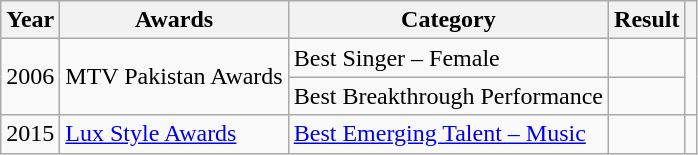<table class="wikitable sortable">
<tr>
<th>Year</th>
<th>Awards</th>
<th>Category</th>
<th>Result</th>
<th scope="col" class="unsortable"></th>
</tr>
<tr>
<td rowspan="2">2006</td>
<td rowspan="2">MTV Pakistan Awards</td>
<td>Best Singer – Female</td>
<td></td>
<td rowspan="2"></td>
</tr>
<tr>
<td>Best Breakthrough Performance</td>
<td></td>
</tr>
<tr>
<td>2015</td>
<td><a href='#'>Lux Style Awards</a></td>
<td><a href='#'>Best Emerging Talent – Music</a></td>
<td></td>
<td></td>
</tr>
</table>
